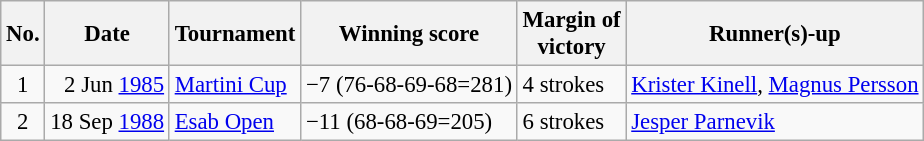<table class="wikitable" style="font-size:95%;">
<tr>
<th>No.</th>
<th>Date</th>
<th>Tournament</th>
<th>Winning score</th>
<th>Margin of<br>victory</th>
<th>Runner(s)-up</th>
</tr>
<tr>
<td align=center>1</td>
<td align=right>2 Jun <a href='#'>1985</a></td>
<td><a href='#'>Martini Cup</a></td>
<td>−7 (76-68-69-68=281)</td>
<td>4 strokes</td>
<td> <a href='#'>Krister Kinell</a>,  <a href='#'>Magnus Persson</a></td>
</tr>
<tr>
<td align=center>2</td>
<td align=right>18 Sep <a href='#'>1988</a></td>
<td><a href='#'>Esab Open</a></td>
<td>−11 (68-68-69=205)</td>
<td>6 strokes</td>
<td> <a href='#'>Jesper Parnevik</a></td>
</tr>
</table>
